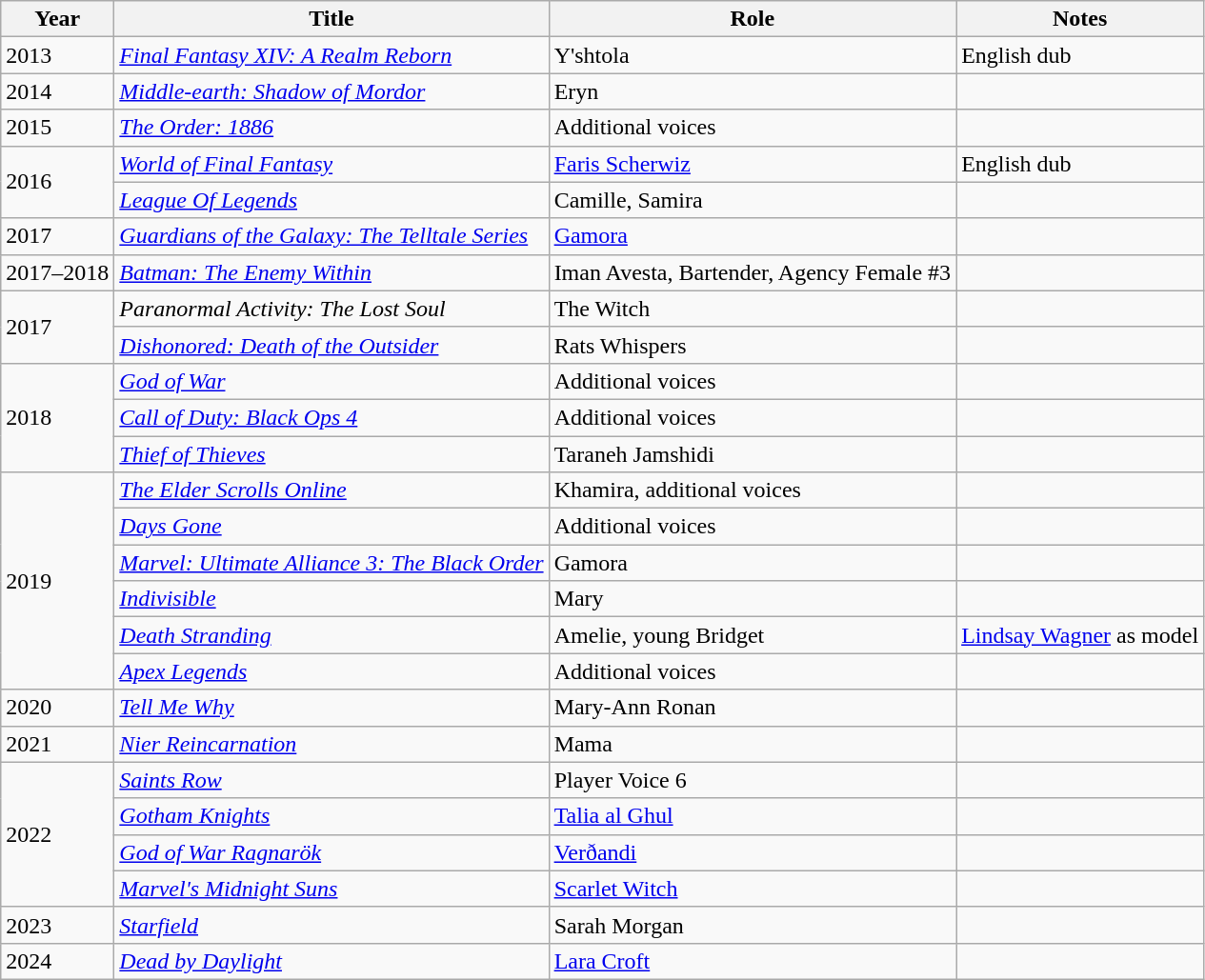<table class="wikitable plainrowheaders sortable">
<tr>
<th scope="col">Year</th>
<th scope="col">Title</th>
<th scope="col">Role</th>
<th scope="col" class="unsortable">Notes</th>
</tr>
<tr>
<td>2013</td>
<td><em><a href='#'>Final Fantasy XIV: A Realm Reborn</a></em></td>
<td>Y'shtola</td>
<td>English dub</td>
</tr>
<tr>
<td>2014</td>
<td><em><a href='#'>Middle-earth: Shadow of Mordor</a></em></td>
<td>Eryn</td>
<td></td>
</tr>
<tr>
<td>2015</td>
<td><em><a href='#'>The Order: 1886</a></em></td>
<td>Additional voices</td>
<td></td>
</tr>
<tr>
<td rowspan="2">2016</td>
<td><em><a href='#'>World of Final Fantasy</a></em></td>
<td><a href='#'>Faris Scherwiz</a></td>
<td>English dub</td>
</tr>
<tr>
<td><em><a href='#'>League Of Legends</a></em></td>
<td>Camille, Samira</td>
<td></td>
</tr>
<tr>
<td>2017</td>
<td><em><a href='#'>Guardians of the Galaxy: The Telltale Series</a></em></td>
<td><a href='#'>Gamora</a></td>
<td></td>
</tr>
<tr>
<td>2017–2018</td>
<td><em><a href='#'>Batman: The Enemy Within</a></em></td>
<td>Iman Avesta, Bartender, Agency Female #3</td>
<td></td>
</tr>
<tr>
<td rowspan="2">2017</td>
<td><em>Paranormal Activity: The Lost Soul</em></td>
<td>The Witch</td>
<td></td>
</tr>
<tr>
<td><em><a href='#'>Dishonored: Death of the Outsider</a></em></td>
<td>Rats Whispers</td>
<td></td>
</tr>
<tr>
<td rowspan="3">2018</td>
<td><em><a href='#'>God of War</a></em></td>
<td>Additional voices</td>
<td></td>
</tr>
<tr>
<td><em><a href='#'>Call of Duty: Black Ops 4</a></em></td>
<td>Additional voices</td>
<td></td>
</tr>
<tr>
<td><em><a href='#'>Thief of Thieves</a></em></td>
<td>Taraneh Jamshidi</td>
<td></td>
</tr>
<tr>
<td rowspan="6">2019</td>
<td><em><a href='#'>The Elder Scrolls Online</a></em></td>
<td>Khamira, additional voices</td>
<td></td>
</tr>
<tr>
<td><em><a href='#'>Days Gone</a></em></td>
<td>Additional voices</td>
<td></td>
</tr>
<tr>
<td><em><a href='#'>Marvel: Ultimate Alliance 3: The Black Order</a></em></td>
<td>Gamora</td>
<td></td>
</tr>
<tr>
<td><em><a href='#'>Indivisible</a></em></td>
<td>Mary</td>
<td></td>
</tr>
<tr>
<td><em><a href='#'>Death Stranding</a></em></td>
<td>Amelie, young Bridget</td>
<td><a href='#'>Lindsay Wagner</a> as model</td>
</tr>
<tr>
<td><em><a href='#'>Apex Legends</a></em></td>
<td>Additional voices</td>
<td></td>
</tr>
<tr>
<td>2020</td>
<td><em><a href='#'>Tell Me Why</a></em></td>
<td>Mary-Ann Ronan</td>
<td></td>
</tr>
<tr>
<td>2021</td>
<td><em><a href='#'>Nier Reincarnation</a></em></td>
<td>Mama</td>
<td></td>
</tr>
<tr>
<td rowspan="4">2022</td>
<td><em><a href='#'>Saints Row</a></em></td>
<td>Player Voice 6</td>
<td></td>
</tr>
<tr>
<td><em><a href='#'>Gotham Knights</a></em></td>
<td><a href='#'>Talia al Ghul</a></td>
<td></td>
</tr>
<tr>
<td><em><a href='#'>God of War Ragnarök</a></em></td>
<td><a href='#'>Verðandi</a></td>
<td></td>
</tr>
<tr>
<td><em><a href='#'>Marvel's Midnight Suns</a></em></td>
<td><a href='#'>Scarlet Witch</a></td>
<td></td>
</tr>
<tr>
<td>2023</td>
<td><em><a href='#'>Starfield</a></em></td>
<td>Sarah Morgan</td>
<td></td>
</tr>
<tr>
<td>2024</td>
<td><em><a href='#'>Dead by Daylight</a></em></td>
<td><a href='#'>Lara Croft</a></td>
</tr>
</table>
